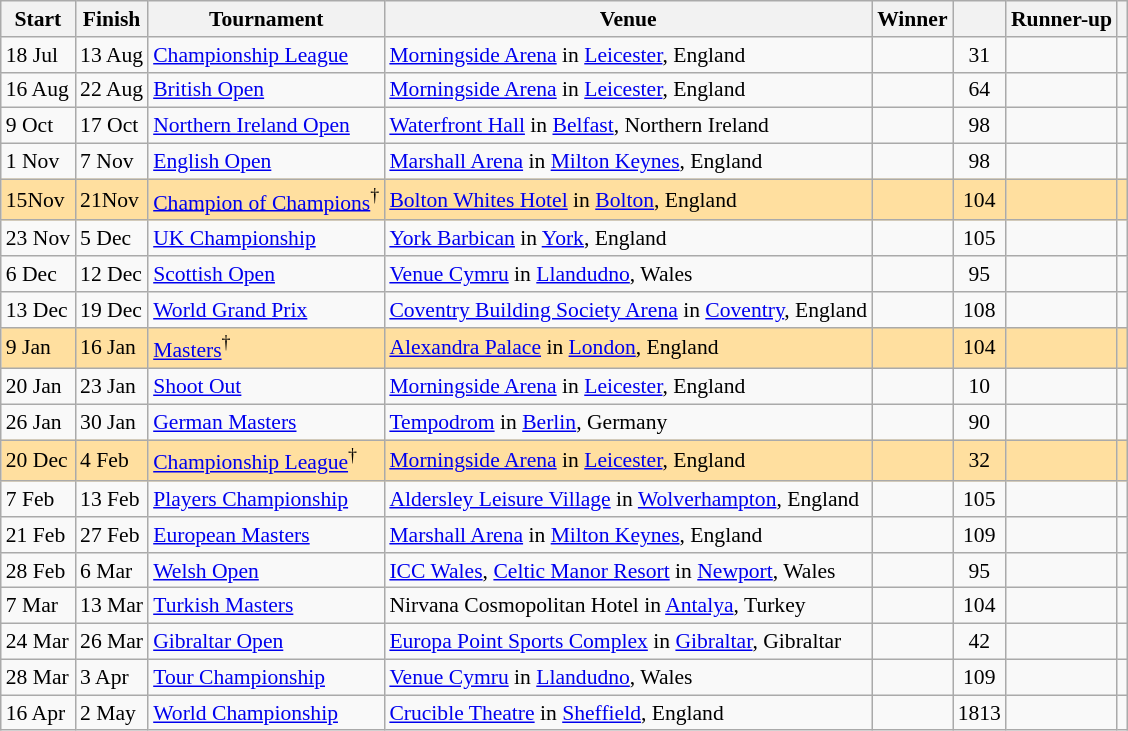<table class="wikitable" style="font-size: 90%">
<tr>
<th>Start</th>
<th>Finish</th>
<th>Tournament</th>
<th>Venue</th>
<th>Winner</th>
<th></th>
<th>Runner-up</th>
<th></th>
</tr>
<tr>
<td>18 Jul</td>
<td>13 Aug</td>
<td><a href='#'>Championship League</a></td>
<td><a href='#'>Morningside Arena</a> in <a href='#'>Leicester</a>, England</td>
<td></td>
<td style="text-align:center;">31</td>
<td></td>
<td style="text-align:center;"></td>
</tr>
<tr>
<td>16 Aug</td>
<td>22 Aug</td>
<td><a href='#'>British Open</a></td>
<td><a href='#'>Morningside Arena</a> in <a href='#'>Leicester</a>, England</td>
<td></td>
<td style="text-align:center;">64</td>
<td></td>
<td style="text-align:center;"></td>
</tr>
<tr>
<td>9 Oct</td>
<td>17 Oct</td>
<td><a href='#'>Northern Ireland Open</a></td>
<td><a href='#'>Waterfront Hall</a> in <a href='#'>Belfast</a>, Northern Ireland</td>
<td></td>
<td style="text-align:center;">98</td>
<td></td>
<td style="text-align:center;"></td>
</tr>
<tr>
<td>1 Nov</td>
<td>7 Nov</td>
<td><a href='#'>English Open</a></td>
<td><a href='#'>Marshall Arena</a> in <a href='#'>Milton Keynes</a>, England</td>
<td></td>
<td style="text-align:center;">98</td>
<td></td>
<td style="text-align:center;"></td>
</tr>
<tr style="background:#ffdf9f;">
<td>15Nov</td>
<td>21Nov</td>
<td><a href='#'>Champion of Champions</a><sup>†</sup></td>
<td><a href='#'>Bolton Whites Hotel</a> in <a href='#'>Bolton</a>, England</td>
<td></td>
<td style="text-align:center;">104</td>
<td></td>
<td style="text-align:center;"></td>
</tr>
<tr>
<td>23 Nov</td>
<td>5 Dec</td>
<td><a href='#'>UK Championship</a></td>
<td><a href='#'>York Barbican</a> in <a href='#'>York</a>, England</td>
<td></td>
<td style="text-align:center;">105</td>
<td></td>
<td style="text-align:center;"></td>
</tr>
<tr>
<td>6 Dec</td>
<td>12 Dec</td>
<td><a href='#'>Scottish Open</a></td>
<td><a href='#'>Venue Cymru</a> in <a href='#'>Llandudno</a>, Wales</td>
<td></td>
<td style="text-align:center;">95</td>
<td></td>
<td style="text-align:center;"></td>
</tr>
<tr>
<td>13 Dec</td>
<td>19 Dec</td>
<td><a href='#'>World Grand Prix</a></td>
<td><a href='#'>Coventry Building Society Arena</a> in <a href='#'>Coventry</a>, England</td>
<td></td>
<td style="text-align:center;">108</td>
<td></td>
<td style="text-align:center;"></td>
</tr>
<tr style="background:#ffdf9f;">
<td>9 Jan</td>
<td>16 Jan</td>
<td><a href='#'>Masters</a><sup>†</sup></td>
<td><a href='#'>Alexandra Palace</a> in <a href='#'>London</a>, England</td>
<td></td>
<td style="text-align:center;">104</td>
<td></td>
<td style="text-align:center;"></td>
</tr>
<tr>
<td>20 Jan</td>
<td>23 Jan</td>
<td><a href='#'>Shoot Out</a></td>
<td><a href='#'>Morningside Arena</a> in <a href='#'>Leicester</a>, England</td>
<td></td>
<td style="text-align:center;">10</td>
<td></td>
<td style="text-align:center;"></td>
</tr>
<tr>
<td>26 Jan</td>
<td>30 Jan</td>
<td><a href='#'>German Masters</a></td>
<td><a href='#'>Tempodrom</a> in <a href='#'>Berlin</a>, Germany</td>
<td></td>
<td style="text-align:center;">90</td>
<td></td>
<td style="text-align:center;"></td>
</tr>
<tr style="background:#ffdf9f;">
<td>20 Dec</td>
<td>4 Feb</td>
<td><a href='#'>Championship League</a><sup>†</sup></td>
<td><a href='#'>Morningside Arena</a> in <a href='#'>Leicester</a>, England</td>
<td></td>
<td style="text-align:center;">32</td>
<td></td>
<td style="text-align:center;"></td>
</tr>
<tr>
<td>7 Feb</td>
<td>13 Feb</td>
<td><a href='#'>Players Championship</a></td>
<td><a href='#'>Aldersley Leisure Village</a> in <a href='#'>Wolverhampton</a>, England</td>
<td></td>
<td style="text-align:center;">105</td>
<td></td>
<td style="text-align:center;"></td>
</tr>
<tr>
<td>21 Feb</td>
<td>27 Feb</td>
<td><a href='#'>European Masters</a></td>
<td><a href='#'>Marshall Arena</a> in <a href='#'>Milton Keynes</a>, England</td>
<td></td>
<td style="text-align:center;">109</td>
<td></td>
<td style="text-align:center;"></td>
</tr>
<tr>
<td>28 Feb</td>
<td>6 Mar</td>
<td><a href='#'>Welsh Open</a></td>
<td><a href='#'>ICC Wales</a>, <a href='#'>Celtic Manor Resort</a> in <a href='#'>Newport</a>, Wales</td>
<td></td>
<td style="text-align:center;">95</td>
<td></td>
<td style="text-align:center;"></td>
</tr>
<tr>
<td>7 Mar</td>
<td>13 Mar</td>
<td><a href='#'>Turkish Masters</a></td>
<td>Nirvana Cosmopolitan Hotel in <a href='#'>Antalya</a>, Turkey</td>
<td></td>
<td style="text-align:center;">104</td>
<td></td>
<td style="text-align:center;"></td>
</tr>
<tr>
<td>24 Mar</td>
<td>26 Mar</td>
<td><a href='#'>Gibraltar Open</a></td>
<td><a href='#'>Europa Point Sports Complex</a> in <a href='#'>Gibraltar</a>, Gibraltar</td>
<td></td>
<td style="text-align:center;">42</td>
<td></td>
<td style="text-align:center;"></td>
</tr>
<tr>
<td>28 Mar</td>
<td>3 Apr</td>
<td><a href='#'>Tour Championship</a></td>
<td><a href='#'>Venue Cymru</a> in <a href='#'>Llandudno</a>, Wales</td>
<td></td>
<td style="text-align:center;">109</td>
<td></td>
<td style="text-align:center;"></td>
</tr>
<tr>
<td>16 Apr</td>
<td>2 May</td>
<td><a href='#'>World Championship</a></td>
<td><a href='#'>Crucible Theatre</a> in <a href='#'>Sheffield</a>, England</td>
<td></td>
<td style="text-align:center;">1813</td>
<td></td>
<td style="text-align:center;"></td>
</tr>
</table>
